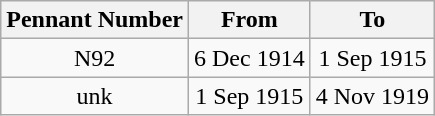<table class="wikitable" style="text-align:center">
<tr>
<th>Pennant Number</th>
<th>From</th>
<th>To</th>
</tr>
<tr>
<td>N92</td>
<td>6 Dec 1914</td>
<td>1 Sep 1915</td>
</tr>
<tr>
<td>unk</td>
<td>1 Sep 1915</td>
<td>4 Nov 1919</td>
</tr>
</table>
